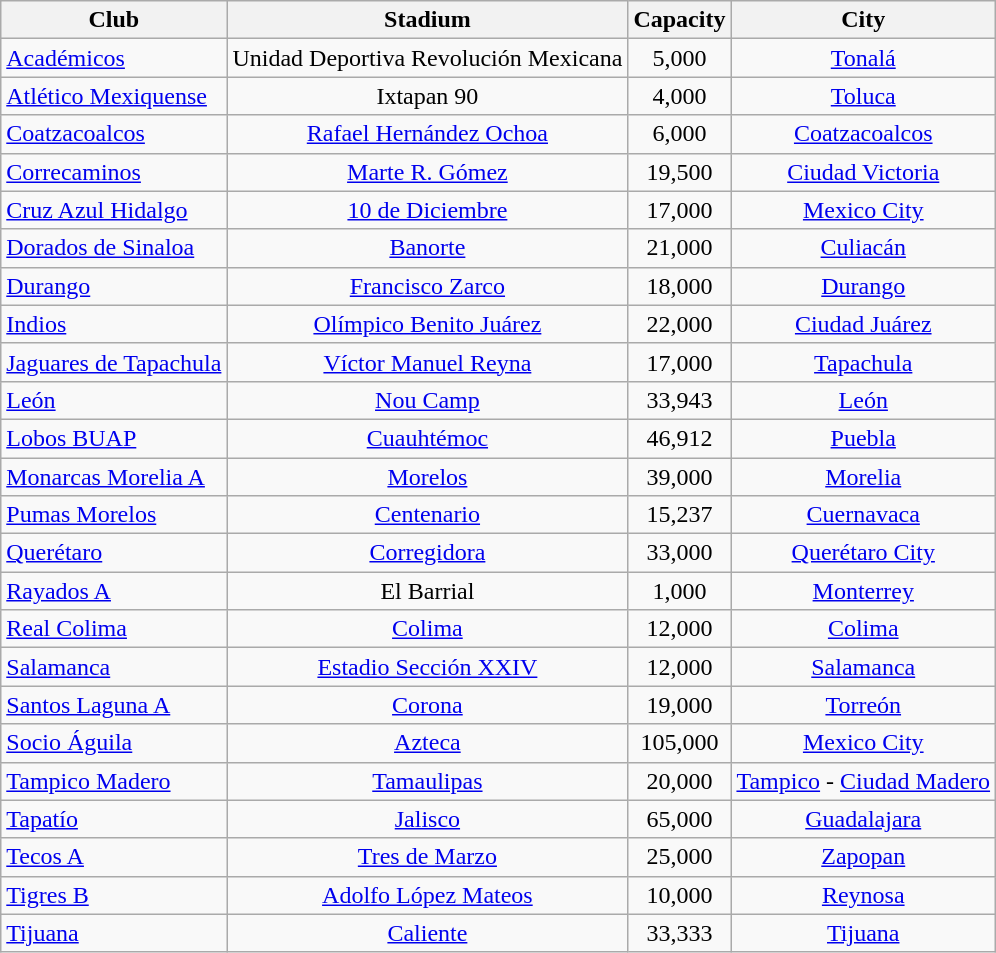<table class="wikitable">
<tr>
<th>Club</th>
<th>Stadium</th>
<th>Capacity</th>
<th>City</th>
</tr>
<tr>
<td><a href='#'>Académicos</a></td>
<td align="center">Unidad Deportiva Revolución Mexicana</td>
<td align="center">5,000</td>
<td align="center"><a href='#'>Tonalá</a></td>
</tr>
<tr>
<td><a href='#'>Atlético Mexiquense</a></td>
<td align="center">Ixtapan 90</td>
<td align="center">4,000</td>
<td align="center"><a href='#'>Toluca</a></td>
</tr>
<tr>
<td><a href='#'>Coatzacoalcos</a></td>
<td align="center"><a href='#'>Rafael Hernández Ochoa</a></td>
<td align="center">6,000</td>
<td align="center"><a href='#'>Coatzacoalcos</a></td>
</tr>
<tr>
<td><a href='#'>Correcaminos</a></td>
<td align="center"><a href='#'>Marte R. Gómez</a></td>
<td align="center">19,500</td>
<td align="center"><a href='#'>Ciudad Victoria</a></td>
</tr>
<tr>
<td><a href='#'>Cruz Azul Hidalgo</a></td>
<td align="center"><a href='#'>10 de Diciembre</a></td>
<td align="center">17,000</td>
<td align="center"><a href='#'>Mexico City</a></td>
</tr>
<tr>
<td><a href='#'>Dorados de Sinaloa</a></td>
<td align="center"><a href='#'>Banorte</a></td>
<td align="center">21,000</td>
<td align="center"><a href='#'>Culiacán</a></td>
</tr>
<tr>
<td><a href='#'>Durango</a></td>
<td align="center"><a href='#'>Francisco Zarco</a></td>
<td align="center">18,000</td>
<td align="center"><a href='#'>Durango</a></td>
</tr>
<tr>
<td><a href='#'>Indios</a></td>
<td align="center"><a href='#'>Olímpico Benito Juárez</a></td>
<td align="center">22,000</td>
<td align="center"><a href='#'>Ciudad Juárez</a></td>
</tr>
<tr>
<td><a href='#'>Jaguares de Tapachula</a></td>
<td align="center"><a href='#'>Víctor Manuel Reyna</a></td>
<td align="center">17,000</td>
<td align="center"><a href='#'>Tapachula</a></td>
</tr>
<tr>
<td><a href='#'>León</a></td>
<td align="center"><a href='#'>Nou Camp</a></td>
<td align="center">33,943</td>
<td align="center"><a href='#'>León</a></td>
</tr>
<tr>
<td><a href='#'>Lobos BUAP</a></td>
<td align="center"><a href='#'>Cuauhtémoc</a></td>
<td align="center">46,912</td>
<td align="center"><a href='#'>Puebla</a></td>
</tr>
<tr>
<td><a href='#'>Monarcas Morelia A</a></td>
<td align="center"><a href='#'>Morelos</a></td>
<td align="center">39,000</td>
<td align="center"><a href='#'>Morelia</a></td>
</tr>
<tr>
<td><a href='#'>Pumas Morelos</a></td>
<td align="center"><a href='#'>Centenario</a></td>
<td align="center">15,237</td>
<td align="center"><a href='#'>Cuernavaca</a></td>
</tr>
<tr>
<td><a href='#'>Querétaro</a></td>
<td align="center"><a href='#'>Corregidora</a></td>
<td align="center">33,000</td>
<td align="center"><a href='#'>Querétaro City</a></td>
</tr>
<tr>
<td><a href='#'>Rayados A</a></td>
<td align="center">El Barrial</td>
<td align="center">1,000</td>
<td align="center"><a href='#'>Monterrey</a></td>
</tr>
<tr>
<td><a href='#'>Real Colima</a></td>
<td align="center"><a href='#'>Colima</a></td>
<td align="center">12,000</td>
<td align="center"><a href='#'>Colima</a></td>
</tr>
<tr>
<td><a href='#'>Salamanca</a></td>
<td align="center"><a href='#'>Estadio Sección XXIV</a></td>
<td align="center">12,000</td>
<td align="center"><a href='#'>Salamanca</a></td>
</tr>
<tr>
<td><a href='#'>Santos Laguna A</a></td>
<td align="center"><a href='#'>Corona</a></td>
<td align="center">19,000</td>
<td align="center"><a href='#'>Torreón</a></td>
</tr>
<tr>
<td><a href='#'>Socio Águila</a></td>
<td align="center"><a href='#'>Azteca</a></td>
<td align="center">105,000</td>
<td align="center"><a href='#'>Mexico City</a></td>
</tr>
<tr>
<td><a href='#'>Tampico Madero</a></td>
<td align="center"><a href='#'>Tamaulipas</a></td>
<td align="center">20,000</td>
<td align="center"><a href='#'>Tampico</a> - <a href='#'>Ciudad Madero</a></td>
</tr>
<tr>
<td><a href='#'>Tapatío</a></td>
<td align="center"><a href='#'>Jalisco</a></td>
<td align="center">65,000</td>
<td align="center"><a href='#'>Guadalajara</a></td>
</tr>
<tr>
<td><a href='#'>Tecos A</a></td>
<td align="center"><a href='#'>Tres de Marzo</a></td>
<td align="center">25,000</td>
<td align="center"><a href='#'>Zapopan</a></td>
</tr>
<tr>
<td><a href='#'>Tigres B</a></td>
<td align="center"><a href='#'>Adolfo López Mateos</a></td>
<td align="center">10,000</td>
<td align="center"><a href='#'>Reynosa</a></td>
</tr>
<tr>
<td><a href='#'>Tijuana</a></td>
<td align="center"><a href='#'>Caliente</a></td>
<td align="center">33,333</td>
<td align="center"><a href='#'>Tijuana</a></td>
</tr>
</table>
